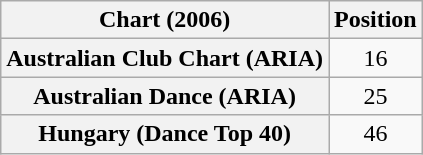<table class="wikitable sortable plainrowheaders" style="text-align:center">
<tr>
<th>Chart (2006)</th>
<th>Position</th>
</tr>
<tr>
<th scope="row">Australian Club Chart (ARIA)</th>
<td>16</td>
</tr>
<tr>
<th scope="row">Australian Dance (ARIA)</th>
<td>25</td>
</tr>
<tr>
<th scope="row">Hungary (Dance Top 40)</th>
<td>46</td>
</tr>
</table>
